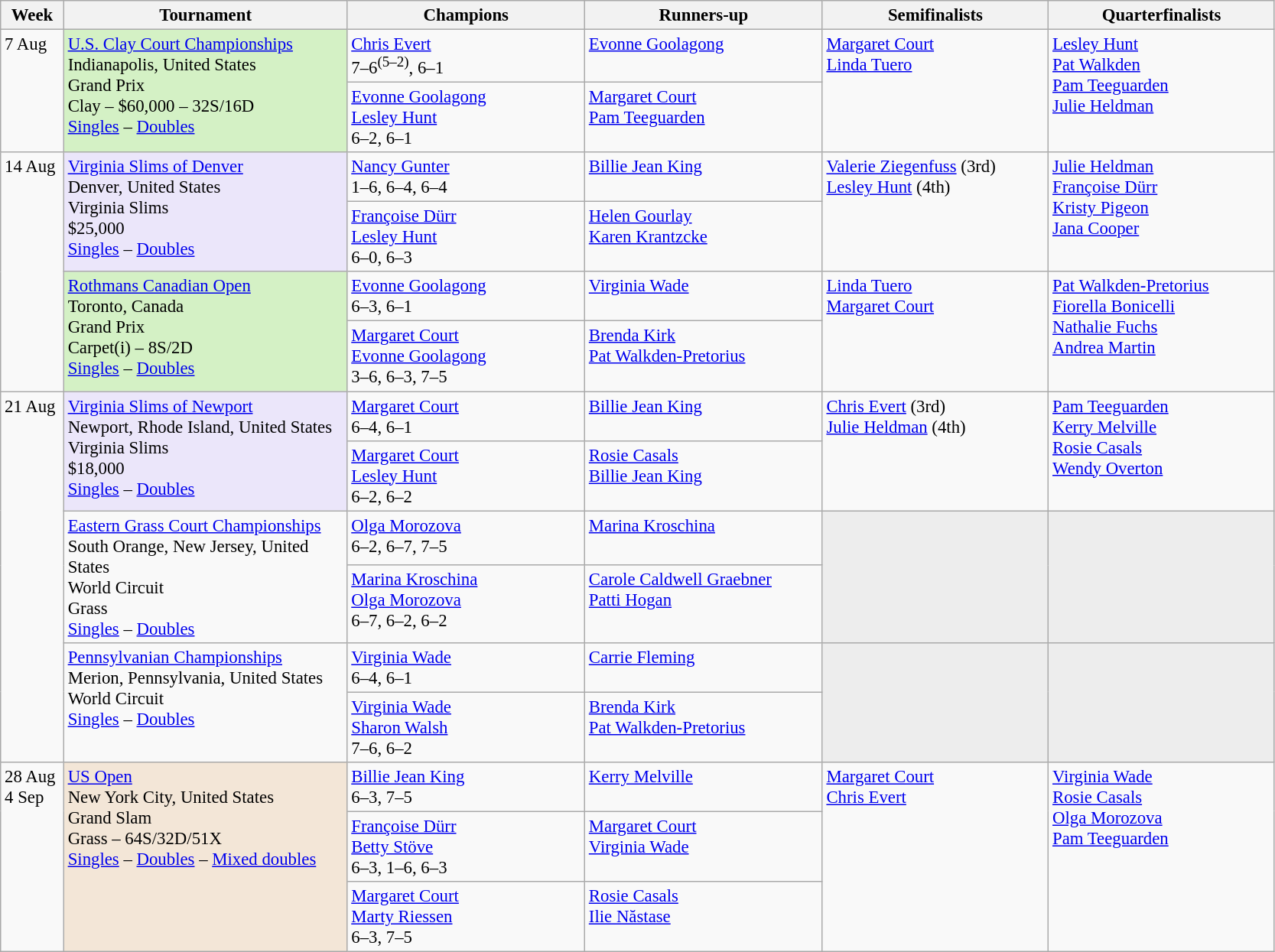<table class=wikitable style=font-size:95%>
<tr>
<th style="width:48px;">Week</th>
<th style="width:240px;">Tournament</th>
<th style="width:200px;">Champions</th>
<th style="width:200px;">Runners-up</th>
<th style="width:190px;">Semifinalists</th>
<th style="width:190px;">Quarterfinalists</th>
</tr>
<tr valign=top>
<td rowspan=2>7 Aug</td>
<td style="background:#D4F1C5;" rowspan="2"><a href='#'>U.S. Clay Court Championships</a> <br> Indianapolis, United States <br> Grand Prix <br> Clay – $60,000 – 32S/16D<br><a href='#'>Singles</a> – <a href='#'>Doubles</a></td>
<td> <a href='#'>Chris Evert</a> <br> 7–6<sup>(5–2)</sup>, 6–1</td>
<td> <a href='#'>Evonne Goolagong</a></td>
<td rowspan=2> <a href='#'>Margaret Court</a> <br>  <a href='#'>Linda Tuero</a></td>
<td rowspan=2> <a href='#'>Lesley Hunt</a> <br>  <a href='#'>Pat Walkden</a> <br>  <a href='#'>Pam Teeguarden</a> <br>  <a href='#'>Julie Heldman</a></td>
</tr>
<tr valign=top>
<td> <a href='#'>Evonne Goolagong</a> <br>  <a href='#'>Lesley Hunt</a> <br> 6–2, 6–1</td>
<td> <a href='#'>Margaret Court</a> <br>  <a href='#'>Pam Teeguarden</a></td>
</tr>
<tr valign=top>
<td rowspan=4>14 Aug</td>
<td style="background:#ebe6fa;" rowspan=2><a href='#'>Virginia Slims of Denver</a><br>Denver, United States<br>Virginia Slims<br>$25,000<br><a href='#'>Singles</a> – <a href='#'>Doubles</a></td>
<td> <a href='#'>Nancy Gunter</a> <br>1–6, 6–4, 6–4</td>
<td> <a href='#'>Billie Jean King</a></td>
<td rowspan=2> <a href='#'>Valerie Ziegenfuss</a> (3rd) <br>  <a href='#'>Lesley Hunt</a> (4th)</td>
<td rowspan=2> <a href='#'>Julie Heldman</a> <br> <a href='#'>Françoise Dürr</a> <br> <a href='#'>Kristy Pigeon</a> <br> <a href='#'>Jana Cooper</a></td>
</tr>
<tr valign=top>
<td> <a href='#'>Françoise Dürr</a><br> <a href='#'>Lesley Hunt</a><br>6–0, 6–3</td>
<td> <a href='#'>Helen Gourlay</a><br> <a href='#'>Karen Krantzcke</a></td>
</tr>
<tr valign=top>
<td style="background:#D4F1C5;" rowspan="2"><a href='#'>Rothmans Canadian Open</a>  <br> Toronto, Canada<br> Grand Prix<br>Carpet(i) – 8S/2D <br><a href='#'>Singles</a> – <a href='#'>Doubles</a></td>
<td> <a href='#'>Evonne Goolagong</a> <br> 6–3, 6–1</td>
<td> <a href='#'>Virginia Wade</a></td>
<td rowspan=2> <a href='#'>Linda Tuero</a><br> <a href='#'>Margaret Court</a></td>
<td rowspan=2> <a href='#'>Pat Walkden-Pretorius</a><br> <a href='#'>Fiorella Bonicelli</a><br> <a href='#'>Nathalie Fuchs</a><br> <a href='#'>Andrea Martin</a></td>
</tr>
<tr valign=top>
<td> <a href='#'>Margaret Court</a> <br>  <a href='#'>Evonne Goolagong</a> <br> 3–6, 6–3, 7–5</td>
<td> <a href='#'>Brenda Kirk</a> <br>  <a href='#'>Pat Walkden-Pretorius</a></td>
</tr>
<tr valign=top>
<td rowspan=6>21 Aug</td>
<td style="background:#ebe6fa;" rowspan=2><a href='#'>Virginia Slims of Newport</a><br>Newport, Rhode Island, United States<br>Virginia Slims<br>$18,000<br><a href='#'>Singles</a> – <a href='#'>Doubles</a></td>
<td> <a href='#'>Margaret Court</a> <br>6–4, 6–1</td>
<td> <a href='#'>Billie Jean King</a></td>
<td rowspan=2> <a href='#'>Chris Evert</a> (3rd) <br>  <a href='#'>Julie Heldman</a> (4th)</td>
<td rowspan=2> <a href='#'>Pam Teeguarden</a> <br> <a href='#'>Kerry Melville</a> <br> <a href='#'>Rosie Casals</a> <br> <a href='#'>Wendy Overton</a></td>
</tr>
<tr valign=top>
<td> <a href='#'>Margaret Court</a><br> <a href='#'>Lesley Hunt</a><br>6–2, 6–2</td>
<td> <a href='#'>Rosie Casals</a><br> <a href='#'>Billie Jean King</a></td>
</tr>
<tr valign=top>
<td rowspan="2"><a href='#'>Eastern Grass Court Championships</a>  <br> South Orange, New Jersey, United States <br>World Circuit<br>Grass<br><a href='#'>Singles</a> – <a href='#'>Doubles</a></td>
<td> <a href='#'>Olga Morozova</a> <br> 6–2, 6–7, 7–5</td>
<td> <a href='#'>Marina Kroschina</a></td>
<td rowspan=2  style="background:#ededed;"></td>
<td style="background:#ededed;" rowspan=2></td>
</tr>
<tr valign=top>
<td> <a href='#'>Marina Kroschina</a><br> <a href='#'>Olga Morozova</a> <br> 6–7, 6–2, 6–2</td>
<td> <a href='#'>Carole Caldwell Graebner</a> <br>  <a href='#'>Patti Hogan</a></td>
</tr>
<tr valign=top>
<td rowspan="2"><a href='#'>Pennsylvanian Championships</a>  <br> Merion, Pennsylvania, United States<br>World Circuit<br><a href='#'>Singles</a> – <a href='#'>Doubles</a></td>
<td> <a href='#'>Virginia Wade</a> <br> 6–4, 6–1</td>
<td> <a href='#'>Carrie Fleming</a></td>
<td rowspan=2 style="background:#ededed;"></td>
<td style="background:#ededed;" rowspan=2></td>
</tr>
<tr valign=top>
<td> <a href='#'>Virginia Wade</a><br> <a href='#'>Sharon Walsh</a> <br> 7–6, 6–2</td>
<td> <a href='#'>Brenda Kirk</a> <br>  <a href='#'>Pat Walkden-Pretorius</a></td>
</tr>
<tr valign=top>
<td rowspan=3>28 Aug<br>4 Sep</td>
<td style="background:#F3E6D7;" rowspan=3><a href='#'>US Open</a><br>New York City, United States<br>Grand Slam<br>Grass – 64S/32D/51X<br><a href='#'>Singles</a> – <a href='#'>Doubles</a> – <a href='#'>Mixed doubles</a></td>
<td> <a href='#'>Billie Jean King</a><br>6–3, 7–5</td>
<td> <a href='#'>Kerry Melville</a></td>
<td rowspan=3> <a href='#'>Margaret Court</a><br> <a href='#'>Chris Evert</a></td>
<td rowspan=3> <a href='#'>Virginia Wade</a><br> <a href='#'>Rosie Casals</a><br> <a href='#'>Olga Morozova</a><br> <a href='#'>Pam Teeguarden</a></td>
</tr>
<tr valign=top>
<td> <a href='#'>Françoise Dürr</a> <br>  <a href='#'>Betty Stöve</a><br> 6–3, 1–6, 6–3</td>
<td> <a href='#'>Margaret Court</a><br> <a href='#'>Virginia Wade</a></td>
</tr>
<tr valign=top>
<td> <a href='#'>Margaret Court</a> <br>  <a href='#'>Marty Riessen</a><br> 6–3, 7–5</td>
<td> <a href='#'>Rosie Casals</a> <br>  <a href='#'>Ilie Năstase</a></td>
</tr>
</table>
